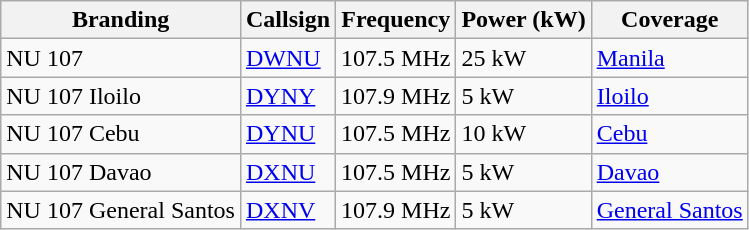<table class="wikitable">
<tr>
<th>Branding</th>
<th>Callsign</th>
<th>Frequency</th>
<th>Power (kW)</th>
<th>Coverage</th>
</tr>
<tr>
<td>NU 107</td>
<td><a href='#'>DWNU</a></td>
<td>107.5 MHz</td>
<td>25 kW</td>
<td><a href='#'>Manila</a></td>
</tr>
<tr>
<td>NU 107 Iloilo</td>
<td><a href='#'>DYNY</a></td>
<td>107.9 MHz</td>
<td>5 kW</td>
<td><a href='#'>Iloilo</a></td>
</tr>
<tr>
<td>NU 107 Cebu</td>
<td><a href='#'>DYNU</a></td>
<td>107.5 MHz</td>
<td>10 kW</td>
<td><a href='#'>Cebu</a></td>
</tr>
<tr>
<td>NU 107 Davao</td>
<td><a href='#'>DXNU</a></td>
<td>107.5 MHz</td>
<td>5 kW</td>
<td><a href='#'>Davao</a></td>
</tr>
<tr>
<td>NU 107 General Santos</td>
<td><a href='#'>DXNV</a></td>
<td>107.9 MHz</td>
<td>5 kW</td>
<td><a href='#'>General Santos</a></td>
</tr>
</table>
